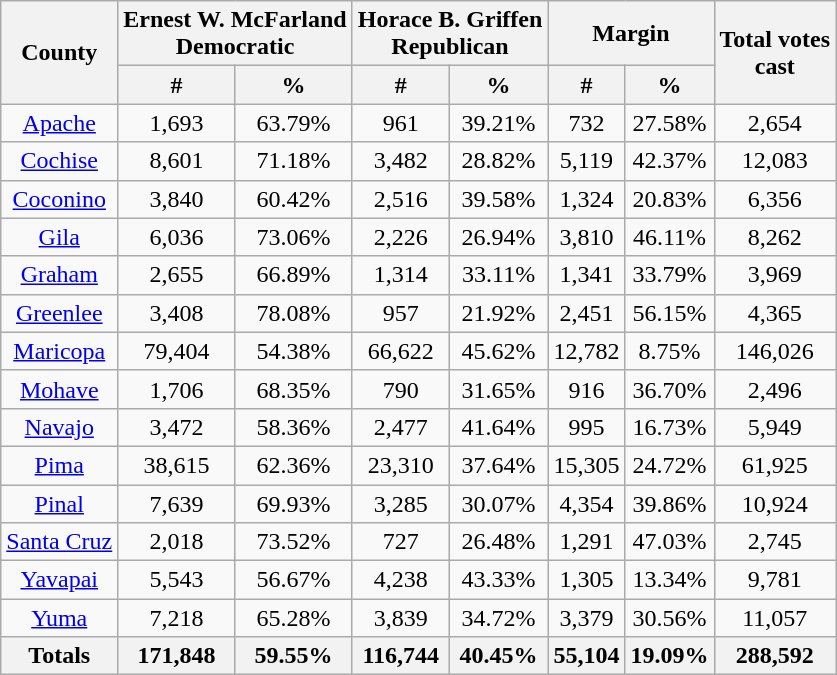<table class="wikitable sortable" style="text-align:center">
<tr>
<th rowspan="2">County</th>
<th style="text-align:center;" colspan="2">Ernest W. McFarland<br>Democratic</th>
<th style="text-align:center;" colspan="2">Horace B. Griffen<br>Republican</th>
<th style="text-align:center;" colspan="2">Margin</th>
<th style="text-align:center;" rowspan="2">Total votes<br>cast</th>
</tr>
<tr>
<th style="text-align:center;" data-sort-type="number">#</th>
<th style="text-align:center;" data-sort-type="number">%</th>
<th style="text-align:center;" data-sort-type="number">#</th>
<th style="text-align:center;" data-sort-type="number">%</th>
<th style="text-align:center;" data-sort-type="number">#</th>
<th style="text-align:center;" data-sort-type="number">%</th>
</tr>
<tr style="text-align:center;">
<td><a href='#'>Apache</a></td>
<td>1,693</td>
<td>63.79%</td>
<td>961</td>
<td>39.21%</td>
<td>732</td>
<td>27.58%</td>
<td>2,654</td>
</tr>
<tr style="text-align:center;">
<td><a href='#'>Cochise</a></td>
<td>8,601</td>
<td>71.18%</td>
<td>3,482</td>
<td>28.82%</td>
<td>5,119</td>
<td>42.37%</td>
<td>12,083</td>
</tr>
<tr style="text-align:center;">
<td><a href='#'>Coconino</a></td>
<td>3,840</td>
<td>60.42%</td>
<td>2,516</td>
<td>39.58%</td>
<td>1,324</td>
<td>20.83%</td>
<td>6,356</td>
</tr>
<tr style="text-align:center;">
<td><a href='#'>Gila</a></td>
<td>6,036</td>
<td>73.06%</td>
<td>2,226</td>
<td>26.94%</td>
<td>3,810</td>
<td>46.11%</td>
<td>8,262</td>
</tr>
<tr style="text-align:center;">
<td><a href='#'>Graham</a></td>
<td>2,655</td>
<td>66.89%</td>
<td>1,314</td>
<td>33.11%</td>
<td>1,341</td>
<td>33.79%</td>
<td>3,969</td>
</tr>
<tr style="text-align:center;">
<td><a href='#'>Greenlee</a></td>
<td>3,408</td>
<td>78.08%</td>
<td>957</td>
<td>21.92%</td>
<td>2,451</td>
<td>56.15%</td>
<td>4,365</td>
</tr>
<tr style="text-align:center;">
<td><a href='#'>Maricopa</a></td>
<td>79,404</td>
<td>54.38%</td>
<td>66,622</td>
<td>45.62%</td>
<td>12,782</td>
<td>8.75%</td>
<td>146,026</td>
</tr>
<tr style="text-align:center;">
<td><a href='#'>Mohave</a></td>
<td>1,706</td>
<td>68.35%</td>
<td>790</td>
<td>31.65%</td>
<td>916</td>
<td>36.70%</td>
<td>2,496</td>
</tr>
<tr style="text-align:center;">
<td><a href='#'>Navajo</a></td>
<td>3,472</td>
<td>58.36%</td>
<td>2,477</td>
<td>41.64%</td>
<td>995</td>
<td>16.73%</td>
<td>5,949</td>
</tr>
<tr style="text-align:center;">
<td><a href='#'>Pima</a></td>
<td>38,615</td>
<td>62.36%</td>
<td>23,310</td>
<td>37.64%</td>
<td>15,305</td>
<td>24.72%</td>
<td>61,925</td>
</tr>
<tr style="text-align:center;">
<td><a href='#'>Pinal</a></td>
<td>7,639</td>
<td>69.93%</td>
<td>3,285</td>
<td>30.07%</td>
<td>4,354</td>
<td>39.86%</td>
<td>10,924</td>
</tr>
<tr style="text-align:center;">
<td><a href='#'>Santa Cruz</a></td>
<td>2,018</td>
<td>73.52%</td>
<td>727</td>
<td>26.48%</td>
<td>1,291</td>
<td>47.03%</td>
<td>2,745</td>
</tr>
<tr style="text-align:center;">
<td><a href='#'>Yavapai</a></td>
<td>5,543</td>
<td>56.67%</td>
<td>4,238</td>
<td>43.33%</td>
<td>1,305</td>
<td>13.34%</td>
<td>9,781</td>
</tr>
<tr style="text-align:center;">
<td><a href='#'>Yuma</a></td>
<td>7,218</td>
<td>65.28%</td>
<td>3,839</td>
<td>34.72%</td>
<td>3,379</td>
<td>30.56%</td>
<td>11,057</td>
</tr>
<tr style="text-align:center;">
<th>Totals</th>
<th>171,848</th>
<th>59.55%</th>
<th>116,744</th>
<th>40.45%</th>
<th>55,104</th>
<th>19.09%</th>
<th>288,592</th>
</tr>
</table>
